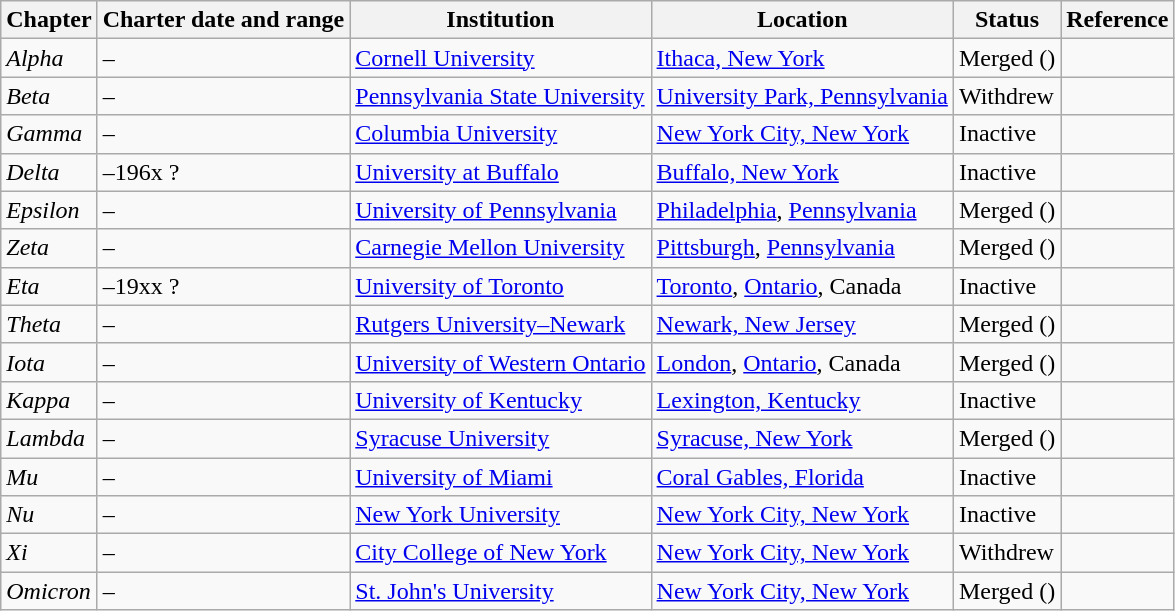<table class="sortable wikitable">
<tr>
<th>Chapter</th>
<th>Charter date and range</th>
<th>Institution</th>
<th>Location</th>
<th>Status</th>
<th>Reference</th>
</tr>
<tr>
<td><em>Alpha</em></td>
<td> – </td>
<td><a href='#'>Cornell University</a></td>
<td><a href='#'>Ithaca, New York</a></td>
<td>Merged (<strong></strong>)</td>
<td></td>
</tr>
<tr>
<td><em>Beta</em></td>
<td>–</td>
<td><a href='#'>Pennsylvania State University</a></td>
<td><a href='#'>University Park, Pennsylvania</a></td>
<td>Withdrew</td>
<td></td>
</tr>
<tr>
<td><em>Gamma</em></td>
<td>–</td>
<td><a href='#'>Columbia University</a></td>
<td><a href='#'>New York City, New York</a></td>
<td>Inactive</td>
<td></td>
</tr>
<tr>
<td><em>Delta</em></td>
<td>–196x ?</td>
<td><a href='#'>University at Buffalo</a></td>
<td><a href='#'>Buffalo, New York</a></td>
<td>Inactive</td>
<td></td>
</tr>
<tr>
<td><em>Epsilon</em></td>
<td>–</td>
<td><a href='#'>University of Pennsylvania</a></td>
<td><a href='#'>Philadelphia</a>, <a href='#'>Pennsylvania</a></td>
<td>Merged (<strong></strong>)</td>
<td></td>
</tr>
<tr>
<td><em>Zeta</em></td>
<td>–</td>
<td><a href='#'>Carnegie Mellon University</a></td>
<td><a href='#'>Pittsburgh</a>, <a href='#'>Pennsylvania</a></td>
<td>Merged (<strong></strong>)</td>
<td></td>
</tr>
<tr>
<td><em>Eta</em></td>
<td>–19xx ?</td>
<td><a href='#'>University of Toronto</a></td>
<td><a href='#'>Toronto</a>, <a href='#'>Ontario</a>, Canada</td>
<td>Inactive</td>
<td></td>
</tr>
<tr>
<td><em>Theta</em></td>
<td>–</td>
<td><a href='#'>Rutgers University–Newark</a></td>
<td><a href='#'>Newark, New Jersey</a></td>
<td>Merged (<strong></strong>)</td>
<td></td>
</tr>
<tr>
<td><em>Iota</em></td>
<td>–</td>
<td><a href='#'>University of Western Ontario</a></td>
<td><a href='#'>London</a>, <a href='#'>Ontario</a>, Canada</td>
<td>Merged (<strong></strong>)</td>
<td></td>
</tr>
<tr>
<td><em>Kappa</em></td>
<td>–</td>
<td><a href='#'>University of Kentucky</a></td>
<td><a href='#'>Lexington, Kentucky</a></td>
<td>Inactive</td>
<td></td>
</tr>
<tr>
<td><em>Lambda</em></td>
<td>–</td>
<td><a href='#'>Syracuse University</a></td>
<td><a href='#'>Syracuse, New York</a></td>
<td>Merged (<strong></strong>)</td>
<td></td>
</tr>
<tr>
<td><em>Mu</em></td>
<td>–</td>
<td><a href='#'>University of Miami</a></td>
<td><a href='#'>Coral Gables, Florida</a></td>
<td>Inactive</td>
<td></td>
</tr>
<tr>
<td><em>Nu</em></td>
<td>–</td>
<td><a href='#'>New York University</a></td>
<td><a href='#'>New York City, New York</a></td>
<td>Inactive</td>
<td></td>
</tr>
<tr>
<td><em>Xi</em></td>
<td>–</td>
<td><a href='#'>City College of New York</a></td>
<td><a href='#'>New York City, New York</a></td>
<td>Withdrew</td>
<td></td>
</tr>
<tr>
<td><em>Omicron</em></td>
<td>–</td>
<td><a href='#'>St. John's University</a></td>
<td><a href='#'>New York City, New York</a></td>
<td>Merged (<strong></strong>)</td>
<td></td>
</tr>
</table>
